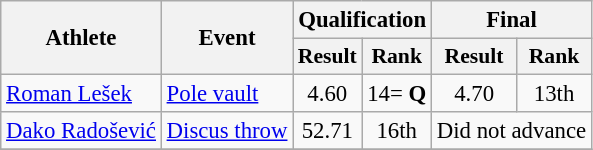<table class=wikitable style=font-size:95%;text-align:center>
<tr>
<th rowspan=2>Athlete</th>
<th rowspan=2>Event</th>
<th colspan=2>Qualification</th>
<th colspan=2>Final</th>
</tr>
<tr style=font-size:95%>
<th>Result</th>
<th>Rank</th>
<th>Result</th>
<th>Rank</th>
</tr>
<tr>
<td align=left><a href='#'>Roman Lešek</a></td>
<td align=left rowspan=1><a href='#'>Pole vault</a></td>
<td>4.60</td>
<td>14= <strong>Q</strong></td>
<td>4.70</td>
<td>13th</td>
</tr>
<tr>
<td align=left><a href='#'>Dako Radošević</a></td>
<td align=left rowspan=1><a href='#'>Discus throw</a></td>
<td>52.71</td>
<td>16th</td>
<td colspan=2>Did not advance</td>
</tr>
<tr>
</tr>
</table>
